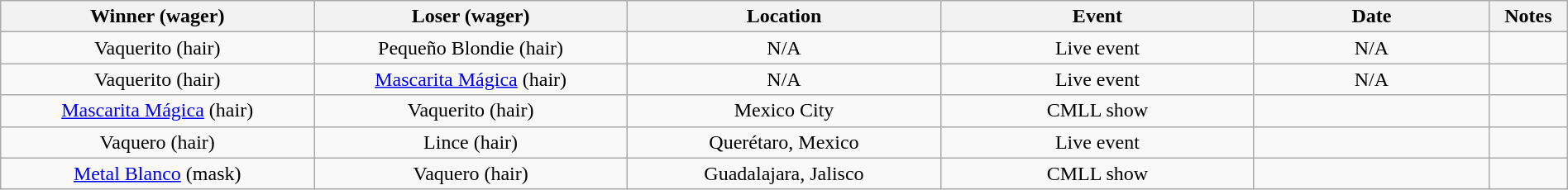<table class="wikitable sortable" width=100%  style="text-align: center">
<tr>
<th width=20% scope="col">Winner (wager)</th>
<th width=20% scope="col">Loser (wager)</th>
<th width=20% scope="col">Location</th>
<th width=20% scope="col">Event</th>
<th width=15% scope="col">Date</th>
<th class="unsortable" width=5% scope="col">Notes</th>
</tr>
<tr>
<td>Vaquerito (hair)</td>
<td>Pequeño Blondie (hair)</td>
<td>N/A</td>
<td>Live event</td>
<td>N/A</td>
<td></td>
</tr>
<tr>
<td>Vaquerito (hair)</td>
<td><a href='#'>Mascarita Mágica</a> (hair)</td>
<td>N/A</td>
<td>Live event</td>
<td>N/A</td>
<td></td>
</tr>
<tr>
<td><a href='#'>Mascarita Mágica</a> (hair)</td>
<td>Vaquerito (hair)</td>
<td>Mexico City</td>
<td>CMLL show</td>
<td></td>
<td></td>
</tr>
<tr>
<td>Vaquero (hair)</td>
<td>Lince (hair)</td>
<td>Querétaro, Mexico</td>
<td>Live event</td>
<td></td>
<td> </td>
</tr>
<tr>
<td><a href='#'>Metal Blanco</a> (mask)</td>
<td>Vaquero (hair)</td>
<td>Guadalajara, Jalisco</td>
<td>CMLL show</td>
<td></td>
<td></td>
</tr>
</table>
